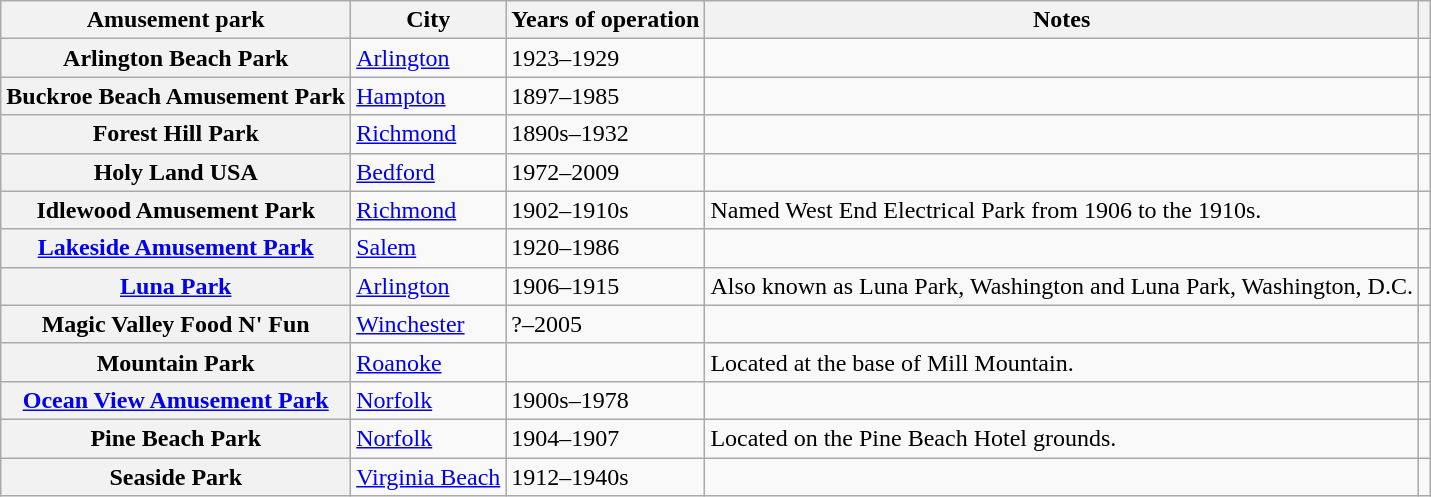<table class="wikitable plainrowheaders sortable">
<tr>
<th scope="col">Amusement park</th>
<th scope="col">City</th>
<th scope="col">Years of operation</th>
<th scope="col" class="unsortable">Notes</th>
<th scope="col" class="unsortable"></th>
</tr>
<tr>
<th scope="row">Arlington Beach Park</th>
<td><a href='#'>Arlington</a></td>
<td>1923–1929</td>
<td></td>
<td style="text-align:center;"></td>
</tr>
<tr>
<th scope="row">Buckroe Beach Amusement Park</th>
<td><a href='#'>Hampton</a></td>
<td>1897–1985</td>
<td></td>
<td style="text-align:center;"></td>
</tr>
<tr>
<th scope="row">Forest Hill Park</th>
<td><a href='#'>Richmond</a></td>
<td>1890s–1932</td>
<td></td>
<td style="text-align:center;"></td>
</tr>
<tr>
<th scope="row">Holy Land USA</th>
<td><a href='#'>Bedford</a></td>
<td>1972–2009</td>
<td></td>
<td></td>
</tr>
<tr>
<th scope="row">Idlewood Amusement Park</th>
<td><a href='#'>Richmond</a></td>
<td>1902–1910s</td>
<td>Named West End Electrical Park from 1906 to the 1910s.</td>
<td style="text-align:center;"></td>
</tr>
<tr>
<th scope="row"><a href='#'>Lakeside Amusement Park</a></th>
<td><a href='#'>Salem</a></td>
<td>1920–1986</td>
<td></td>
<td style="text-align:center;"></td>
</tr>
<tr>
<th scope="row"><a href='#'>Luna Park</a></th>
<td><a href='#'>Arlington</a></td>
<td>1906–1915</td>
<td>Also known as Luna Park, Washington and Luna Park, Washington, D.C.</td>
<td style="text-align:center;"></td>
</tr>
<tr>
<th scope="row">Magic Valley Food N' Fun</th>
<td><a href='#'>Winchester</a></td>
<td>?–2005</td>
<td></td>
<td style="text-align:center;"></td>
</tr>
<tr>
<th scope="row">Mountain Park</th>
<td><a href='#'>Roanoke</a></td>
<td></td>
<td>Located at the base of Mill Mountain.</td>
<td style="text-align:center;"></td>
</tr>
<tr>
<th scope="row"><a href='#'>Ocean View Amusement Park</a></th>
<td><a href='#'>Norfolk</a></td>
<td>1900s–1978</td>
<td></td>
<td style="text-align:center;"></td>
</tr>
<tr>
<th scope="row">Pine Beach Park</th>
<td><a href='#'>Norfolk</a></td>
<td>1904–1907</td>
<td>Located on the Pine Beach Hotel grounds.</td>
<td style="text-align:center;"></td>
</tr>
<tr>
<th scope="row">Seaside Park</th>
<td><a href='#'>Virginia Beach</a></td>
<td>1912–1940s</td>
<td></td>
<td style="text-align:center;"></td>
</tr>
</table>
